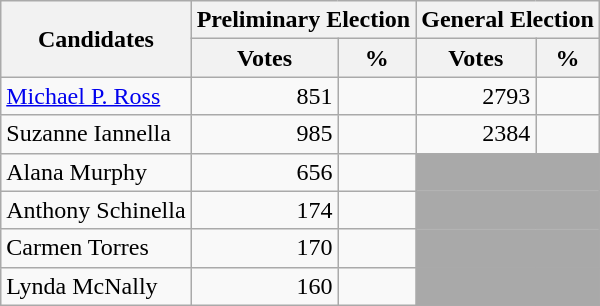<table class=wikitable>
<tr>
<th colspan=1 rowspan=2><strong>Candidates</strong></th>
<th colspan=2><strong>Preliminary Election</strong></th>
<th colspan=2><strong>General Election</strong></th>
</tr>
<tr>
<th>Votes</th>
<th>%</th>
<th>Votes</th>
<th>%</th>
</tr>
<tr>
<td><a href='#'>Michael P. Ross</a></td>
<td align="right">851</td>
<td align="right"></td>
<td align="right">2793</td>
<td align="right"></td>
</tr>
<tr>
<td>Suzanne Iannella</td>
<td align="right">985</td>
<td align="right"></td>
<td align="right">2384</td>
<td align="right"></td>
</tr>
<tr>
<td>Alana Murphy</td>
<td align="right">656</td>
<td align="right"></td>
<td colspan=2 bgcolor=darkgray> </td>
</tr>
<tr>
<td>Anthony Schinella</td>
<td align="right">174</td>
<td align="right"></td>
<td colspan=2 bgcolor=darkgray> </td>
</tr>
<tr>
<td>Carmen Torres</td>
<td align="right">170</td>
<td align="right"></td>
<td colspan=2 bgcolor=darkgray> </td>
</tr>
<tr>
<td>Lynda McNally</td>
<td align="right">160</td>
<td align="right"></td>
<td colspan=2 bgcolor=darkgray> </td>
</tr>
</table>
